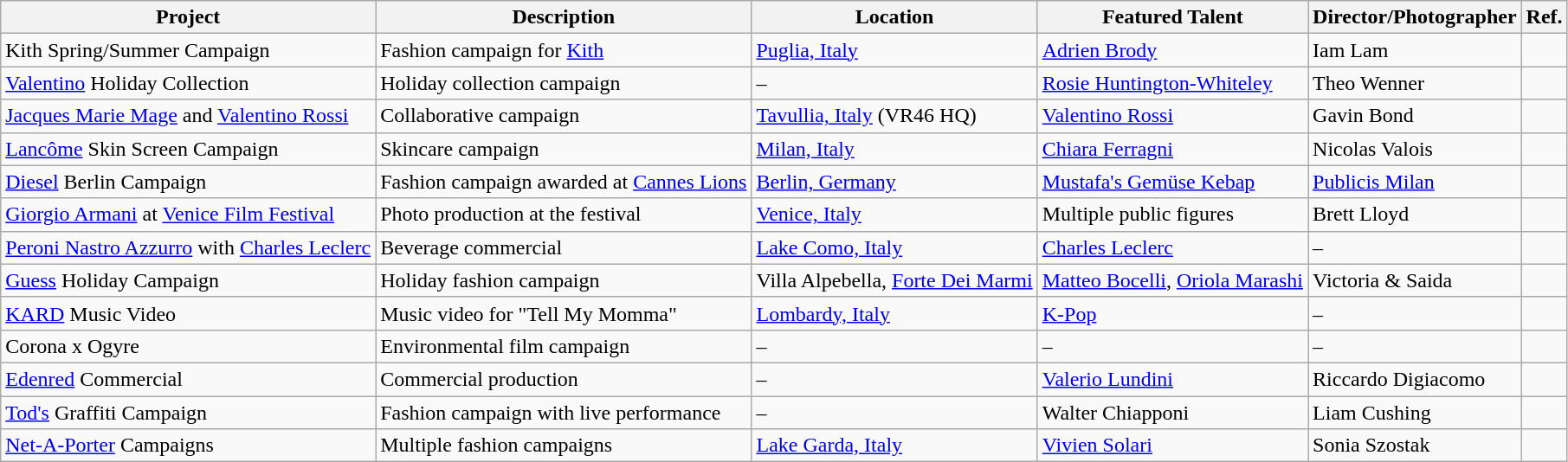<table class="wikitable sortable">
<tr>
<th>Project</th>
<th>Description</th>
<th>Location</th>
<th>Featured Talent</th>
<th>Director/Photographer</th>
<th>Ref.</th>
</tr>
<tr>
<td>Kith Spring/Summer Campaign</td>
<td>Fashion campaign for <a href='#'>Kith</a></td>
<td><a href='#'>Puglia, Italy</a></td>
<td><a href='#'>Adrien Brody</a></td>
<td>Iam Lam</td>
<td></td>
</tr>
<tr>
<td><a href='#'>Valentino</a> Holiday Collection</td>
<td>Holiday collection campaign</td>
<td>–</td>
<td><a href='#'>Rosie Huntington-Whiteley</a></td>
<td>Theo Wenner</td>
<td></td>
</tr>
<tr>
<td><a href='#'>Jacques Marie Mage</a> and <a href='#'>Valentino Rossi</a></td>
<td>Collaborative campaign</td>
<td><a href='#'>Tavullia, Italy</a> (VR46 HQ)</td>
<td><a href='#'>Valentino Rossi</a></td>
<td>Gavin Bond</td>
<td></td>
</tr>
<tr>
<td><a href='#'>Lancôme</a> Skin Screen Campaign</td>
<td>Skincare campaign</td>
<td><a href='#'>Milan, Italy</a></td>
<td><a href='#'>Chiara Ferragni</a></td>
<td>Nicolas Valois</td>
<td></td>
</tr>
<tr>
<td><a href='#'>Diesel</a> Berlin Campaign</td>
<td>Fashion campaign awarded at <a href='#'>Cannes Lions</a></td>
<td><a href='#'>Berlin, Germany</a></td>
<td><a href='#'>Mustafa's Gemüse Kebap</a></td>
<td><a href='#'>Publicis Milan</a></td>
<td></td>
</tr>
<tr>
<td><a href='#'>Giorgio Armani</a> at <a href='#'>Venice Film Festival</a></td>
<td>Photo production at the festival</td>
<td><a href='#'>Venice, Italy</a></td>
<td>Multiple public figures</td>
<td>Brett Lloyd</td>
<td></td>
</tr>
<tr>
<td><a href='#'>Peroni Nastro Azzurro</a> with <a href='#'>Charles Leclerc</a></td>
<td>Beverage commercial</td>
<td><a href='#'>Lake Como, Italy</a></td>
<td><a href='#'>Charles Leclerc</a></td>
<td>–</td>
<td></td>
</tr>
<tr>
<td><a href='#'>Guess</a> Holiday Campaign</td>
<td>Holiday fashion campaign</td>
<td>Villa Alpebella, <a href='#'>Forte Dei Marmi</a></td>
<td><a href='#'>Matteo Bocelli</a>, <a href='#'>Oriola Marashi</a></td>
<td>Victoria & Saida</td>
<td></td>
</tr>
<tr>
<td><a href='#'>KARD</a> Music Video</td>
<td>Music video for "Tell My Momma"</td>
<td><a href='#'>Lombardy, Italy</a></td>
<td><a href='#'>K-Pop</a></td>
<td>–</td>
<td></td>
</tr>
<tr>
<td>Corona x Ogyre</td>
<td>Environmental film campaign</td>
<td>–</td>
<td>–</td>
<td>–</td>
<td></td>
</tr>
<tr>
<td><a href='#'>Edenred</a> Commercial</td>
<td>Commercial production</td>
<td>–</td>
<td><a href='#'>Valerio Lundini</a></td>
<td>Riccardo Digiacomo</td>
<td></td>
</tr>
<tr>
<td><a href='#'>Tod's</a> Graffiti Campaign</td>
<td>Fashion campaign with live performance</td>
<td>–</td>
<td>Walter Chiapponi</td>
<td>Liam Cushing</td>
<td></td>
</tr>
<tr>
<td><a href='#'>Net-A-Porter</a> Campaigns</td>
<td>Multiple fashion campaigns</td>
<td><a href='#'>Lake Garda, Italy</a></td>
<td><a href='#'>Vivien Solari</a></td>
<td>Sonia Szostak</td>
<td></td>
</tr>
</table>
